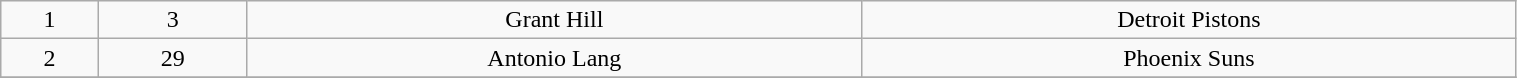<table class="wikitable" width="80%">
<tr align="center" bgcolor="">
<td>1</td>
<td>3</td>
<td>Grant Hill</td>
<td>Detroit Pistons</td>
</tr>
<tr align="center" bgcolor="">
<td>2</td>
<td>29</td>
<td>Antonio Lang</td>
<td>Phoenix Suns</td>
</tr>
<tr align="center" bgcolor="">
</tr>
</table>
